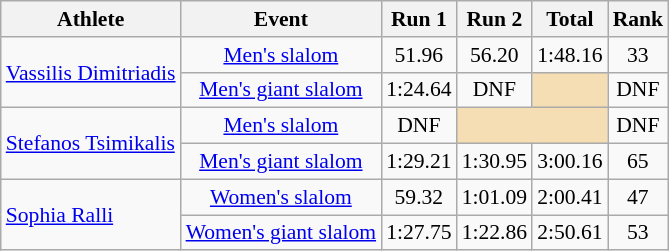<table class="wikitable" style="font-size:90%">
<tr>
<th>Athlete</th>
<th>Event</th>
<th>Run 1</th>
<th>Run 2</th>
<th>Total</th>
<th>Rank</th>
</tr>
<tr>
<td rowspan=2><a href='#'>Vassilis Dimitriadis</a></td>
<td align="center"><a href='#'>Men's slalom</a></td>
<td align="center">51.96</td>
<td align="center">56.20</td>
<td align="center">1:48.16</td>
<td align="center">33</td>
</tr>
<tr>
<td align="center"><a href='#'>Men's giant slalom</a></td>
<td align="center">1:24.64</td>
<td align="center">DNF</td>
<td align="center" bgcolor="wheat"></td>
<td align="center">DNF</td>
</tr>
<tr>
<td rowspan=2><a href='#'>Stefanos Tsimikalis</a></td>
<td align="center"><a href='#'>Men's slalom</a></td>
<td align="center">DNF</td>
<td align="center" colspan=2 bgcolor="wheat"></td>
<td align="center">DNF</td>
</tr>
<tr>
<td align="center"><a href='#'>Men's giant slalom</a></td>
<td align="center">1:29.21</td>
<td align="center">1:30.95</td>
<td align="center">3:00.16</td>
<td align="center">65</td>
</tr>
<tr>
<td rowspan=2><a href='#'>Sophia Ralli</a></td>
<td align="center"><a href='#'>Women's slalom</a></td>
<td align="center">59.32</td>
<td align="center">1:01.09</td>
<td align="center">2:00.41</td>
<td align="center">47</td>
</tr>
<tr>
<td align="center"><a href='#'>Women's giant slalom</a></td>
<td align="center">1:27.75</td>
<td align="center">1:22.86</td>
<td align="center">2:50.61</td>
<td align="center">53</td>
</tr>
</table>
